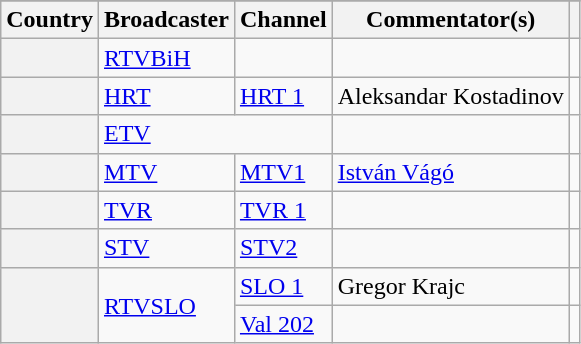<table class="wikitable plainrowheaders">
<tr>
</tr>
<tr>
<th scope="col">Country</th>
<th scope="col">Broadcaster</th>
<th scope="col">Channel</th>
<th scope="col">Commentator(s)</th>
<th scope="col"></th>
</tr>
<tr>
<th scope="row"></th>
<td><a href='#'>RTVBiH</a></td>
<td></td>
<td></td>
<td style="text-align:center"></td>
</tr>
<tr>
<th scope="row"></th>
<td><a href='#'>HRT</a></td>
<td><a href='#'>HRT 1</a></td>
<td>Aleksandar Kostadinov</td>
<td style="text-align:center"></td>
</tr>
<tr>
<th scope="row"></th>
<td colspan="2"><a href='#'>ETV</a></td>
<td></td>
<td style="text-align:center"></td>
</tr>
<tr>
<th scope="row"></th>
<td><a href='#'>MTV</a></td>
<td><a href='#'>MTV1</a></td>
<td><a href='#'>István Vágó</a></td>
<td style="text-align:center"></td>
</tr>
<tr>
<th scope="row"></th>
<td><a href='#'>TVR</a></td>
<td><a href='#'>TVR 1</a></td>
<td></td>
<td style="text-align:center"></td>
</tr>
<tr>
<th scope="row"></th>
<td><a href='#'>STV</a></td>
<td><a href='#'>STV2</a></td>
<td></td>
<td style="text-align:center"></td>
</tr>
<tr>
<th scope="rowgroup" rowspan="2"></th>
<td rowspan="2"><a href='#'>RTVSLO</a></td>
<td><a href='#'>SLO 1</a></td>
<td>Gregor Krajc</td>
<td style="text-align:center"></td>
</tr>
<tr>
<td><a href='#'>Val 202</a></td>
<td></td>
<td style="text-align:center"></td>
</tr>
</table>
